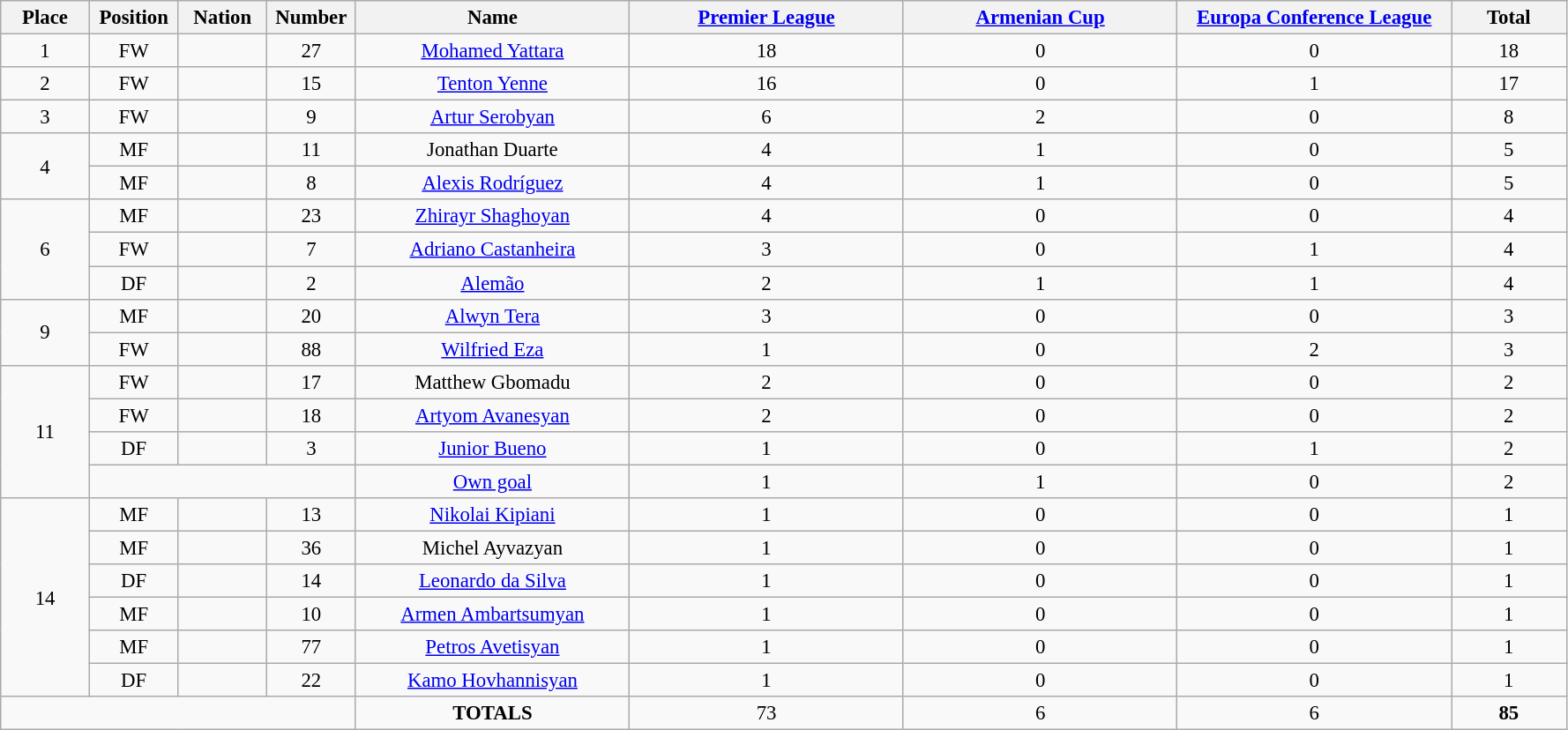<table class="wikitable" style="font-size: 95%; text-align: center;">
<tr>
<th width=60>Place</th>
<th width=60>Position</th>
<th width=60>Nation</th>
<th width=60>Number</th>
<th width=200>Name</th>
<th width=200><a href='#'>Premier League</a></th>
<th width=200><a href='#'>Armenian Cup</a></th>
<th width=200><a href='#'>Europa Conference League</a></th>
<th width=80><strong>Total</strong></th>
</tr>
<tr>
<td>1</td>
<td>FW</td>
<td></td>
<td>27</td>
<td><a href='#'>Mohamed Yattara</a></td>
<td>18</td>
<td>0</td>
<td>0</td>
<td>18</td>
</tr>
<tr>
<td>2</td>
<td>FW</td>
<td></td>
<td>15</td>
<td><a href='#'>Tenton Yenne</a></td>
<td>16</td>
<td>0</td>
<td>1</td>
<td>17</td>
</tr>
<tr>
<td>3</td>
<td>FW</td>
<td></td>
<td>9</td>
<td><a href='#'>Artur Serobyan</a></td>
<td>6</td>
<td>2</td>
<td>0</td>
<td>8</td>
</tr>
<tr>
<td rowspan="2">4</td>
<td>MF</td>
<td></td>
<td>11</td>
<td>Jonathan Duarte</td>
<td>4</td>
<td>1</td>
<td>0</td>
<td>5</td>
</tr>
<tr>
<td>MF</td>
<td></td>
<td>8</td>
<td><a href='#'>Alexis Rodríguez</a></td>
<td>4</td>
<td>1</td>
<td>0</td>
<td>5</td>
</tr>
<tr>
<td rowspan="3">6</td>
<td>MF</td>
<td></td>
<td>23</td>
<td><a href='#'>Zhirayr Shaghoyan</a></td>
<td>4</td>
<td>0</td>
<td>0</td>
<td>4</td>
</tr>
<tr>
<td>FW</td>
<td></td>
<td>7</td>
<td><a href='#'>Adriano Castanheira</a></td>
<td>3</td>
<td>0</td>
<td>1</td>
<td>4</td>
</tr>
<tr>
<td>DF</td>
<td></td>
<td>2</td>
<td><a href='#'>Alemão</a></td>
<td>2</td>
<td>1</td>
<td>1</td>
<td>4</td>
</tr>
<tr>
<td rowspan="2">9</td>
<td>MF</td>
<td></td>
<td>20</td>
<td><a href='#'>Alwyn Tera</a></td>
<td>3</td>
<td>0</td>
<td>0</td>
<td>3</td>
</tr>
<tr>
<td>FW</td>
<td></td>
<td>88</td>
<td><a href='#'>Wilfried Eza</a></td>
<td>1</td>
<td>0</td>
<td>2</td>
<td>3</td>
</tr>
<tr>
<td rowspan="4">11</td>
<td>FW</td>
<td></td>
<td>17</td>
<td>Matthew Gbomadu</td>
<td>2</td>
<td>0</td>
<td>0</td>
<td>2</td>
</tr>
<tr>
<td>FW</td>
<td></td>
<td>18</td>
<td><a href='#'>Artyom Avanesyan</a></td>
<td>2</td>
<td>0</td>
<td>0</td>
<td>2</td>
</tr>
<tr>
<td>DF</td>
<td></td>
<td>3</td>
<td><a href='#'>Junior Bueno</a></td>
<td>1</td>
<td>0</td>
<td>1</td>
<td>2</td>
</tr>
<tr>
<td colspan="3"></td>
<td><a href='#'>Own goal</a></td>
<td>1</td>
<td>1</td>
<td>0</td>
<td>2</td>
</tr>
<tr>
<td rowspan="6">14</td>
<td>MF</td>
<td></td>
<td>13</td>
<td><a href='#'>Nikolai Kipiani</a></td>
<td>1</td>
<td>0</td>
<td>0</td>
<td>1</td>
</tr>
<tr>
<td>MF</td>
<td></td>
<td>36</td>
<td>Michel Ayvazyan</td>
<td>1</td>
<td>0</td>
<td>0</td>
<td>1</td>
</tr>
<tr>
<td>DF</td>
<td></td>
<td>14</td>
<td><a href='#'>Leonardo da Silva</a></td>
<td>1</td>
<td>0</td>
<td>0</td>
<td>1</td>
</tr>
<tr>
<td>MF</td>
<td></td>
<td>10</td>
<td><a href='#'>Armen Ambartsumyan</a></td>
<td>1</td>
<td>0</td>
<td>0</td>
<td>1</td>
</tr>
<tr>
<td>MF</td>
<td></td>
<td>77</td>
<td><a href='#'>Petros Avetisyan</a></td>
<td>1</td>
<td>0</td>
<td>0</td>
<td>1</td>
</tr>
<tr>
<td>DF</td>
<td></td>
<td>22</td>
<td><a href='#'>Kamo Hovhannisyan</a></td>
<td>1</td>
<td>0</td>
<td>0</td>
<td>1</td>
</tr>
<tr>
<td colspan="4"></td>
<td><strong>TOTALS</strong></td>
<td>73</td>
<td>6</td>
<td>6</td>
<td><strong>85</strong></td>
</tr>
</table>
